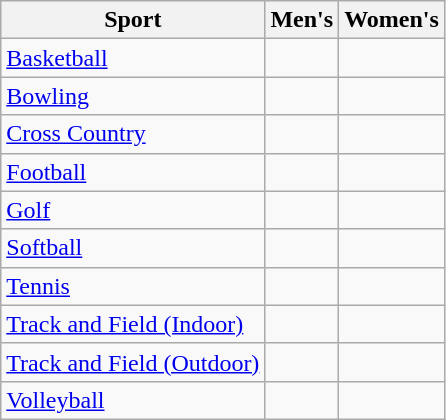<table class="wikitable" style=>
<tr>
<th>Sport</th>
<th>Men's</th>
<th>Women's</th>
</tr>
<tr>
<td><a href='#'>Basketball</a></td>
<td></td>
<td></td>
</tr>
<tr>
<td><a href='#'>Bowling</a></td>
<td></td>
<td></td>
</tr>
<tr>
<td><a href='#'>Cross Country</a></td>
<td></td>
<td></td>
</tr>
<tr>
<td><a href='#'>Football</a></td>
<td></td>
<td></td>
</tr>
<tr>
<td><a href='#'>Golf</a></td>
<td></td>
<td></td>
</tr>
<tr>
<td><a href='#'>Softball</a></td>
<td></td>
<td></td>
</tr>
<tr>
<td><a href='#'>Tennis</a></td>
<td></td>
<td></td>
</tr>
<tr>
<td><a href='#'>Track and Field (Indoor)</a></td>
<td></td>
<td></td>
</tr>
<tr>
<td><a href='#'>Track and Field (Outdoor)</a></td>
<td></td>
<td></td>
</tr>
<tr>
<td><a href='#'>Volleyball</a></td>
<td></td>
<td></td>
</tr>
</table>
